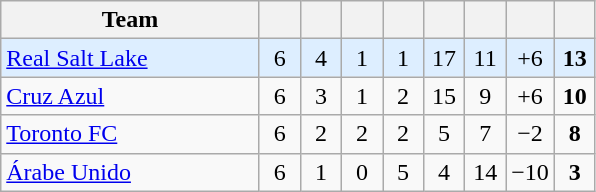<table class="wikitable" style="text-align: center;">
<tr>
<th style="width:165px;">Team</th>
<th width="20"></th>
<th width="20"></th>
<th width="20"></th>
<th width="20"></th>
<th width="20"></th>
<th width="20"></th>
<th width="20"></th>
<th width="20"></th>
</tr>
<tr style="background:#def;">
<td align=left> <a href='#'>Real Salt Lake</a></td>
<td>6</td>
<td>4</td>
<td>1</td>
<td>1</td>
<td>17</td>
<td>11</td>
<td>+6</td>
<td><strong>13</strong></td>
</tr>
<tr>
<td align=left> <a href='#'>Cruz Azul</a></td>
<td>6</td>
<td>3</td>
<td>1</td>
<td>2</td>
<td>15</td>
<td>9</td>
<td>+6</td>
<td><strong>10</strong></td>
</tr>
<tr>
<td align=left> <a href='#'>Toronto FC</a></td>
<td>6</td>
<td>2</td>
<td>2</td>
<td>2</td>
<td>5</td>
<td>7</td>
<td>−2</td>
<td><strong>8</strong></td>
</tr>
<tr>
<td align=left> <a href='#'>Árabe Unido</a></td>
<td>6</td>
<td>1</td>
<td>0</td>
<td>5</td>
<td>4</td>
<td>14</td>
<td>−10</td>
<td><strong>3</strong></td>
</tr>
</table>
